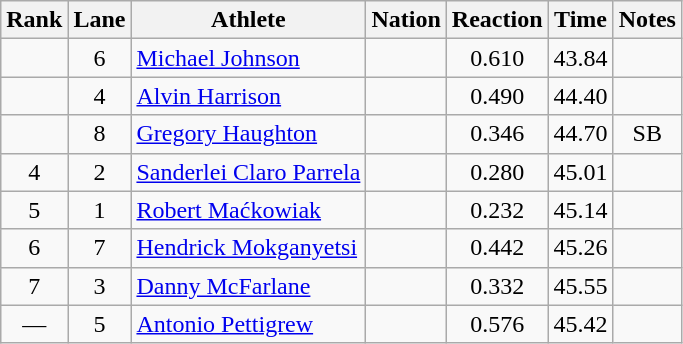<table class="wikitable sortable" style="text-align:center">
<tr>
<th>Rank</th>
<th>Lane</th>
<th>Athlete</th>
<th>Nation</th>
<th>Reaction</th>
<th>Time</th>
<th>Notes</th>
</tr>
<tr>
<td></td>
<td align="center">6</td>
<td align="left"><a href='#'>Michael Johnson</a></td>
<td align="left"></td>
<td align="center">0.610</td>
<td align="center">43.84</td>
<td align="center"></td>
</tr>
<tr>
<td></td>
<td align="center">4</td>
<td align="left"><a href='#'>Alvin Harrison</a></td>
<td align="left"></td>
<td align="center">0.490</td>
<td align="center">44.40</td>
<td align="center"></td>
</tr>
<tr>
<td></td>
<td align="center">8</td>
<td align="left"><a href='#'>Gregory Haughton</a></td>
<td align="left"></td>
<td align="center">0.346</td>
<td align="center">44.70</td>
<td align="center">SB</td>
</tr>
<tr>
<td align="center">4</td>
<td align="center">2</td>
<td align="left"><a href='#'>Sanderlei Claro Parrela</a></td>
<td align="left"></td>
<td align="center">0.280</td>
<td align="center">45.01</td>
<td align="center"></td>
</tr>
<tr>
<td align="center">5</td>
<td align="center">1</td>
<td align="left"><a href='#'>Robert Maćkowiak</a></td>
<td align="left"></td>
<td align="center">0.232</td>
<td align="center">45.14</td>
<td align="center"></td>
</tr>
<tr>
<td align="center">6</td>
<td align="center">7</td>
<td align="left"><a href='#'>Hendrick Mokganyetsi</a></td>
<td align="left"></td>
<td align="center">0.442</td>
<td align="center">45.26</td>
<td align="center"></td>
</tr>
<tr>
<td align="center">7</td>
<td align="center">3</td>
<td align="left"><a href='#'>Danny McFarlane</a></td>
<td align="left"></td>
<td align="center">0.332</td>
<td align="center">45.55</td>
<td align="center"></td>
</tr>
<tr>
<td data-sort-value=8>—</td>
<td align="center">5</td>
<td align="left"><a href='#'>Antonio Pettigrew</a></td>
<td align="left"></td>
<td align="center">0.576</td>
<td align="center">45.42 </td>
<td align="center"></td>
</tr>
</table>
